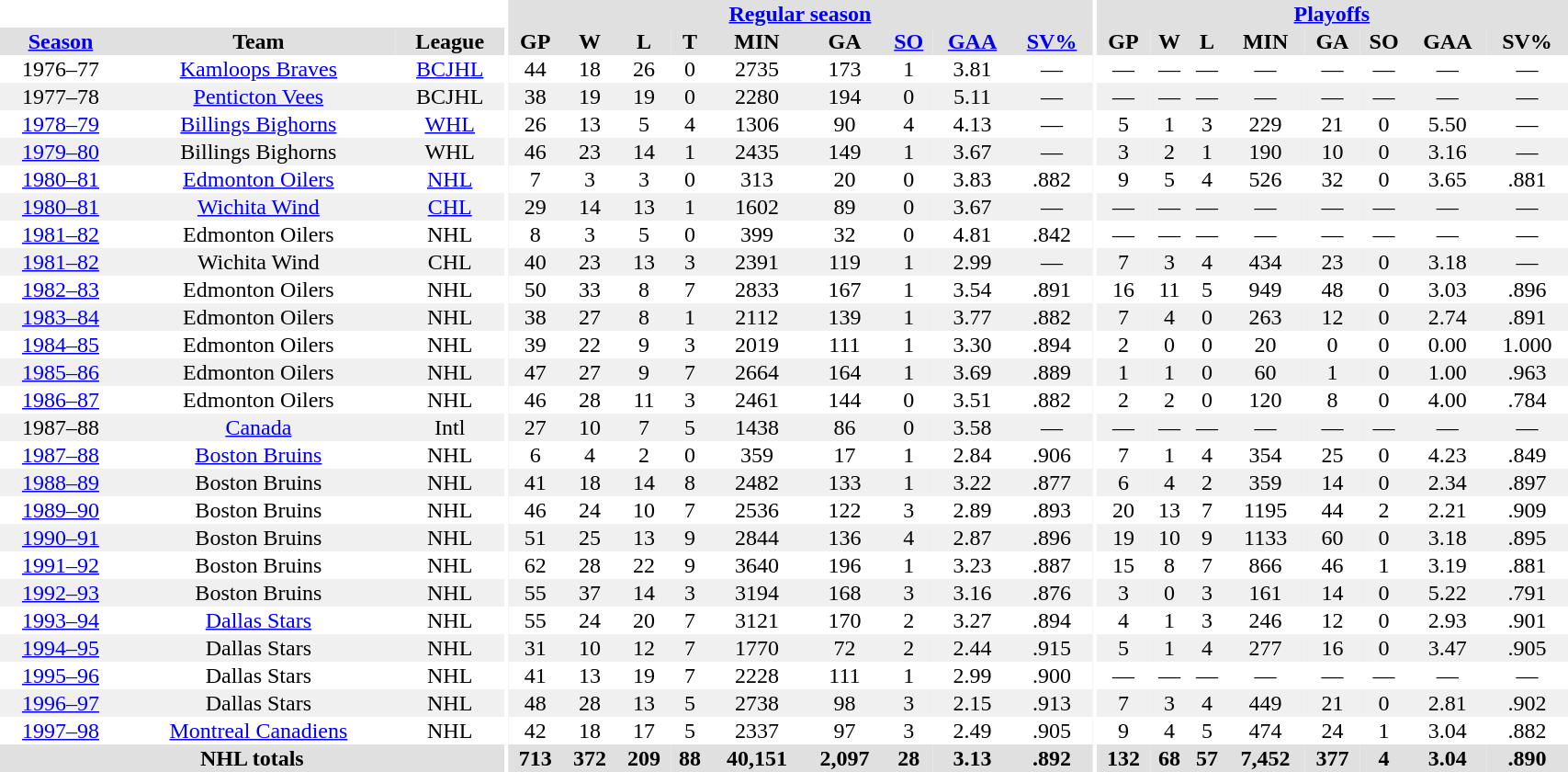<table border="0" cellpadding="1" cellspacing="0" style="text-align:center; width:90%">
<tr ALIGN="center" bgcolor="#e0e0e0">
<th align="center" colspan="3" bgcolor="#ffffff"></th>
<th align="center" rowspan="99" bgcolor="#ffffff"></th>
<th align="center" colspan="9" bgcolor="#e0e0e0"><a href='#'>Regular season</a></th>
<th align="center" rowspan="99" bgcolor="#ffffff"></th>
<th align="center" colspan="8" bgcolor="#e0e0e0"><a href='#'>Playoffs</a></th>
</tr>
<tr ALIGN="center" bgcolor="#e0e0e0">
<th><a href='#'>Season</a></th>
<th>Team</th>
<th>League</th>
<th>GP</th>
<th>W</th>
<th>L</th>
<th>T</th>
<th>MIN</th>
<th>GA</th>
<th><a href='#'>SO</a></th>
<th><a href='#'>GAA</a></th>
<th><a href='#'>SV%</a></th>
<th>GP</th>
<th>W</th>
<th>L</th>
<th>MIN</th>
<th>GA</th>
<th>SO</th>
<th>GAA</th>
<th>SV%</th>
</tr>
<tr>
<td>1976–77</td>
<td><a href='#'>Kamloops Braves</a></td>
<td><a href='#'>BCJHL</a></td>
<td>44</td>
<td>18</td>
<td>26</td>
<td>0</td>
<td>2735</td>
<td>173</td>
<td>1</td>
<td>3.81</td>
<td>—</td>
<td>—</td>
<td>—</td>
<td>—</td>
<td>—</td>
<td>—</td>
<td>—</td>
<td>—</td>
<td>—</td>
</tr>
<tr bgcolor="#f0f0f0">
<td>1977–78</td>
<td><a href='#'>Penticton Vees</a></td>
<td>BCJHL</td>
<td>38</td>
<td>19</td>
<td>19</td>
<td>0</td>
<td>2280</td>
<td>194</td>
<td>0</td>
<td>5.11</td>
<td>—</td>
<td>—</td>
<td>—</td>
<td>—</td>
<td>—</td>
<td>—</td>
<td>—</td>
<td>—</td>
<td>—</td>
</tr>
<tr>
<td><a href='#'>1978–79</a></td>
<td><a href='#'>Billings Bighorns</a></td>
<td><a href='#'>WHL</a></td>
<td>26</td>
<td>13</td>
<td>5</td>
<td>4</td>
<td>1306</td>
<td>90</td>
<td>4</td>
<td>4.13</td>
<td>—</td>
<td>5</td>
<td>1</td>
<td>3</td>
<td>229</td>
<td>21</td>
<td>0</td>
<td>5.50</td>
<td>—</td>
</tr>
<tr bgcolor="#f0f0f0">
<td><a href='#'>1979–80</a></td>
<td>Billings Bighorns</td>
<td>WHL</td>
<td>46</td>
<td>23</td>
<td>14</td>
<td>1</td>
<td>2435</td>
<td>149</td>
<td>1</td>
<td>3.67</td>
<td>—</td>
<td>3</td>
<td>2</td>
<td>1</td>
<td>190</td>
<td>10</td>
<td>0</td>
<td>3.16</td>
<td>—</td>
</tr>
<tr>
<td><a href='#'>1980–81</a></td>
<td><a href='#'>Edmonton Oilers</a></td>
<td><a href='#'>NHL</a></td>
<td>7</td>
<td>3</td>
<td>3</td>
<td>0</td>
<td>313</td>
<td>20</td>
<td>0</td>
<td>3.83</td>
<td>.882</td>
<td>9</td>
<td>5</td>
<td>4</td>
<td>526</td>
<td>32</td>
<td>0</td>
<td>3.65</td>
<td>.881</td>
</tr>
<tr bgcolor="#f0f0f0">
<td><a href='#'>1980–81</a></td>
<td><a href='#'>Wichita Wind</a></td>
<td><a href='#'>CHL</a></td>
<td>29</td>
<td>14</td>
<td>13</td>
<td>1</td>
<td>1602</td>
<td>89</td>
<td>0</td>
<td>3.67</td>
<td>—</td>
<td>—</td>
<td>—</td>
<td>—</td>
<td>—</td>
<td>—</td>
<td>—</td>
<td>—</td>
<td>—</td>
</tr>
<tr>
<td><a href='#'>1981–82</a></td>
<td>Edmonton Oilers</td>
<td>NHL</td>
<td>8</td>
<td>3</td>
<td>5</td>
<td>0</td>
<td>399</td>
<td>32</td>
<td>0</td>
<td>4.81</td>
<td>.842</td>
<td>—</td>
<td>—</td>
<td>—</td>
<td>—</td>
<td>—</td>
<td>—</td>
<td>—</td>
<td>—</td>
</tr>
<tr bgcolor="#f0f0f0">
<td><a href='#'>1981–82</a></td>
<td>Wichita Wind</td>
<td>CHL</td>
<td>40</td>
<td>23</td>
<td>13</td>
<td>3</td>
<td>2391</td>
<td>119</td>
<td>1</td>
<td>2.99</td>
<td>—</td>
<td>7</td>
<td>3</td>
<td>4</td>
<td>434</td>
<td>23</td>
<td>0</td>
<td>3.18</td>
<td>—</td>
</tr>
<tr>
<td><a href='#'>1982–83</a></td>
<td>Edmonton Oilers</td>
<td>NHL</td>
<td>50</td>
<td>33</td>
<td>8</td>
<td>7</td>
<td>2833</td>
<td>167</td>
<td>1</td>
<td>3.54</td>
<td>.891</td>
<td>16</td>
<td>11</td>
<td>5</td>
<td>949</td>
<td>48</td>
<td>0</td>
<td>3.03</td>
<td>.896</td>
</tr>
<tr bgcolor="#f0f0f0">
<td><a href='#'>1983–84</a></td>
<td>Edmonton Oilers</td>
<td>NHL</td>
<td>38</td>
<td>27</td>
<td>8</td>
<td>1</td>
<td>2112</td>
<td>139</td>
<td>1</td>
<td>3.77</td>
<td>.882</td>
<td>7</td>
<td>4</td>
<td>0</td>
<td>263</td>
<td>12</td>
<td>0</td>
<td>2.74</td>
<td>.891</td>
</tr>
<tr>
<td><a href='#'>1984–85</a></td>
<td>Edmonton Oilers</td>
<td>NHL</td>
<td>39</td>
<td>22</td>
<td>9</td>
<td>3</td>
<td>2019</td>
<td>111</td>
<td>1</td>
<td>3.30</td>
<td>.894</td>
<td>2</td>
<td>0</td>
<td>0</td>
<td>20</td>
<td>0</td>
<td>0</td>
<td>0.00</td>
<td>1.000</td>
</tr>
<tr bgcolor="#f0f0f0">
<td><a href='#'>1985–86</a></td>
<td>Edmonton Oilers</td>
<td>NHL</td>
<td>47</td>
<td>27</td>
<td>9</td>
<td>7</td>
<td>2664</td>
<td>164</td>
<td>1</td>
<td>3.69</td>
<td>.889</td>
<td>1</td>
<td>1</td>
<td>0</td>
<td>60</td>
<td>1</td>
<td>0</td>
<td>1.00</td>
<td>.963</td>
</tr>
<tr>
<td><a href='#'>1986–87</a></td>
<td>Edmonton Oilers</td>
<td>NHL</td>
<td>46</td>
<td>28</td>
<td>11</td>
<td>3</td>
<td>2461</td>
<td>144</td>
<td>0</td>
<td>3.51</td>
<td>.882</td>
<td>2</td>
<td>2</td>
<td>0</td>
<td>120</td>
<td>8</td>
<td>0</td>
<td>4.00</td>
<td>.784</td>
</tr>
<tr bgcolor="#f0f0f0">
<td>1987–88</td>
<td><a href='#'>Canada</a></td>
<td>Intl</td>
<td>27</td>
<td>10</td>
<td>7</td>
<td>5</td>
<td>1438</td>
<td>86</td>
<td>0</td>
<td>3.58</td>
<td>—</td>
<td>—</td>
<td>—</td>
<td>—</td>
<td>—</td>
<td>—</td>
<td>—</td>
<td>—</td>
<td>—</td>
</tr>
<tr>
<td><a href='#'>1987–88</a></td>
<td><a href='#'>Boston Bruins</a></td>
<td>NHL</td>
<td>6</td>
<td>4</td>
<td>2</td>
<td>0</td>
<td>359</td>
<td>17</td>
<td>1</td>
<td>2.84</td>
<td>.906</td>
<td>7</td>
<td>1</td>
<td>4</td>
<td>354</td>
<td>25</td>
<td>0</td>
<td>4.23</td>
<td>.849</td>
</tr>
<tr bgcolor="#f0f0f0">
<td><a href='#'>1988–89</a></td>
<td>Boston Bruins</td>
<td>NHL</td>
<td>41</td>
<td>18</td>
<td>14</td>
<td>8</td>
<td>2482</td>
<td>133</td>
<td>1</td>
<td>3.22</td>
<td>.877</td>
<td>6</td>
<td>4</td>
<td>2</td>
<td>359</td>
<td>14</td>
<td>0</td>
<td>2.34</td>
<td>.897</td>
</tr>
<tr>
<td><a href='#'>1989–90</a></td>
<td>Boston Bruins</td>
<td>NHL</td>
<td>46</td>
<td>24</td>
<td>10</td>
<td>7</td>
<td>2536</td>
<td>122</td>
<td>3</td>
<td>2.89</td>
<td>.893</td>
<td>20</td>
<td>13</td>
<td>7</td>
<td>1195</td>
<td>44</td>
<td>2</td>
<td>2.21</td>
<td>.909</td>
</tr>
<tr bgcolor="#f0f0f0">
<td><a href='#'>1990–91</a></td>
<td>Boston Bruins</td>
<td>NHL</td>
<td>51</td>
<td>25</td>
<td>13</td>
<td>9</td>
<td>2844</td>
<td>136</td>
<td>4</td>
<td>2.87</td>
<td>.896</td>
<td>19</td>
<td>10</td>
<td>9</td>
<td>1133</td>
<td>60</td>
<td>0</td>
<td>3.18</td>
<td>.895</td>
</tr>
<tr>
<td><a href='#'>1991–92</a></td>
<td>Boston Bruins</td>
<td>NHL</td>
<td>62</td>
<td>28</td>
<td>22</td>
<td>9</td>
<td>3640</td>
<td>196</td>
<td>1</td>
<td>3.23</td>
<td>.887</td>
<td>15</td>
<td>8</td>
<td>7</td>
<td>866</td>
<td>46</td>
<td>1</td>
<td>3.19</td>
<td>.881</td>
</tr>
<tr bgcolor="#f0f0f0">
<td><a href='#'>1992–93</a></td>
<td>Boston Bruins</td>
<td>NHL</td>
<td>55</td>
<td>37</td>
<td>14</td>
<td>3</td>
<td>3194</td>
<td>168</td>
<td>3</td>
<td>3.16</td>
<td>.876</td>
<td>3</td>
<td>0</td>
<td>3</td>
<td>161</td>
<td>14</td>
<td>0</td>
<td>5.22</td>
<td>.791</td>
</tr>
<tr>
<td><a href='#'>1993–94</a></td>
<td><a href='#'>Dallas Stars</a></td>
<td>NHL</td>
<td>55</td>
<td>24</td>
<td>20</td>
<td>7</td>
<td>3121</td>
<td>170</td>
<td>2</td>
<td>3.27</td>
<td>.894</td>
<td>4</td>
<td>1</td>
<td>3</td>
<td>246</td>
<td>12</td>
<td>0</td>
<td>2.93</td>
<td>.901</td>
</tr>
<tr bgcolor="#f0f0f0">
<td><a href='#'>1994–95</a></td>
<td>Dallas Stars</td>
<td>NHL</td>
<td>31</td>
<td>10</td>
<td>12</td>
<td>7</td>
<td>1770</td>
<td>72</td>
<td>2</td>
<td>2.44</td>
<td>.915</td>
<td>5</td>
<td>1</td>
<td>4</td>
<td>277</td>
<td>16</td>
<td>0</td>
<td>3.47</td>
<td>.905</td>
</tr>
<tr>
<td><a href='#'>1995–96</a></td>
<td>Dallas Stars</td>
<td>NHL</td>
<td>41</td>
<td>13</td>
<td>19</td>
<td>7</td>
<td>2228</td>
<td>111</td>
<td>1</td>
<td>2.99</td>
<td>.900</td>
<td>—</td>
<td>—</td>
<td>—</td>
<td>—</td>
<td>—</td>
<td>—</td>
<td>—</td>
<td>—</td>
</tr>
<tr bgcolor="#f0f0f0">
<td><a href='#'>1996–97</a></td>
<td>Dallas Stars</td>
<td>NHL</td>
<td>48</td>
<td>28</td>
<td>13</td>
<td>5</td>
<td>2738</td>
<td>98</td>
<td>3</td>
<td>2.15</td>
<td>.913</td>
<td>7</td>
<td>3</td>
<td>4</td>
<td>449</td>
<td>21</td>
<td>0</td>
<td>2.81</td>
<td>.902</td>
</tr>
<tr>
<td><a href='#'>1997–98</a></td>
<td><a href='#'>Montreal Canadiens</a></td>
<td>NHL</td>
<td>42</td>
<td>18</td>
<td>17</td>
<td>5</td>
<td>2337</td>
<td>97</td>
<td>3</td>
<td>2.49</td>
<td>.905</td>
<td>9</td>
<td>4</td>
<td>5</td>
<td>474</td>
<td>24</td>
<td>1</td>
<td>3.04</td>
<td>.882</td>
</tr>
<tr bgcolor="#e0e0e0">
<th colspan="3">NHL totals</th>
<th>713</th>
<th>372</th>
<th>209</th>
<th>88</th>
<th>40,151</th>
<th>2,097</th>
<th>28</th>
<th>3.13</th>
<th>.892</th>
<th>132</th>
<th>68</th>
<th>57</th>
<th>7,452</th>
<th>377</th>
<th>4</th>
<th>3.04</th>
<th>.890</th>
</tr>
</table>
